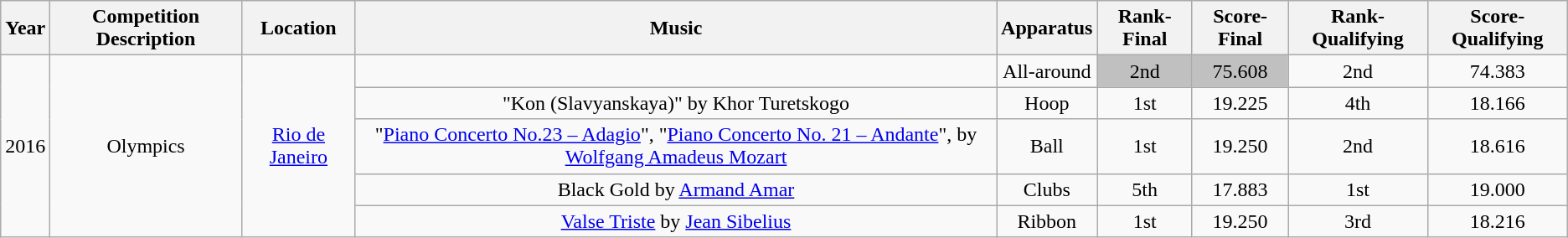<table class="wikitable" style="text-align:center">
<tr>
<th>Year</th>
<th>Competition Description</th>
<th>Location</th>
<th>Music</th>
<th>Apparatus</th>
<th>Rank-Final</th>
<th>Score-Final</th>
<th>Rank-Qualifying</th>
<th>Score-Qualifying</th>
</tr>
<tr>
<td rowspan="5">2016</td>
<td rowspan="5">Olympics</td>
<td rowspan="5"><a href='#'>Rio de Janeiro</a></td>
<td></td>
<td>All-around</td>
<td style="background:silver;">2nd</td>
<td style="background:silver;">75.608</td>
<td>2nd</td>
<td>74.383</td>
</tr>
<tr>
<td>"Kon (Slavyanskaya)" by Khor Turetskogo</td>
<td>Hoop</td>
<td>1st</td>
<td>19.225</td>
<td>4th</td>
<td>18.166</td>
</tr>
<tr>
<td>"<a href='#'>Piano Concerto No.23 – Adagio</a>", "<a href='#'>Piano Concerto No. 21 – Andante</a>", by <a href='#'>Wolfgang Amadeus Mozart</a></td>
<td>Ball</td>
<td>1st</td>
<td>19.250</td>
<td>2nd</td>
<td>18.616</td>
</tr>
<tr>
<td>Black Gold by <a href='#'>Armand Amar</a></td>
<td>Clubs</td>
<td>5th</td>
<td>17.883</td>
<td>1st</td>
<td>19.000</td>
</tr>
<tr>
<td><a href='#'>Valse Triste</a> by <a href='#'>Jean Sibelius</a></td>
<td>Ribbon</td>
<td>1st</td>
<td>19.250</td>
<td>3rd</td>
<td>18.216</td>
</tr>
</table>
